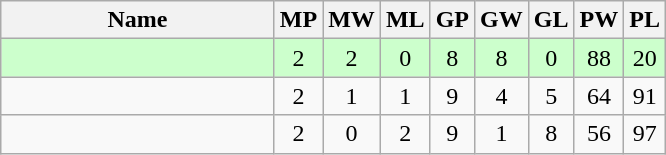<table class=wikitable style="text-align:center">
<tr>
<th width=175>Name</th>
<th width=20>MP</th>
<th width=20>MW</th>
<th width=20>ML</th>
<th width=20>GP</th>
<th width=20>GW</th>
<th width=20>GL</th>
<th width=20>PW</th>
<th width=20>PL</th>
</tr>
<tr style="background-color:#ccffcc;">
<td style="text-align:left;"><strong></strong></td>
<td>2</td>
<td>2</td>
<td>0</td>
<td>8</td>
<td>8</td>
<td>0</td>
<td>88</td>
<td>20</td>
</tr>
<tr>
<td style="text-align:left;"></td>
<td>2</td>
<td>1</td>
<td>1</td>
<td>9</td>
<td>4</td>
<td>5</td>
<td>64</td>
<td>91</td>
</tr>
<tr>
<td style="text-align:left;"></td>
<td>2</td>
<td>0</td>
<td>2</td>
<td>9</td>
<td>1</td>
<td>8</td>
<td>56</td>
<td>97</td>
</tr>
</table>
